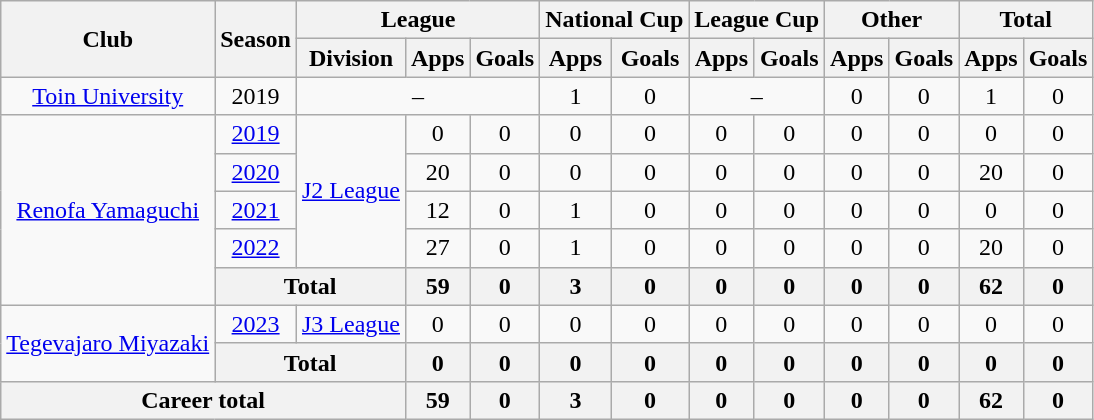<table class="wikitable" style="text-align: center">
<tr>
<th rowspan="2">Club</th>
<th rowspan="2">Season</th>
<th colspan="3">League</th>
<th colspan="2">National Cup</th>
<th colspan="2">League Cup</th>
<th colspan="2">Other</th>
<th colspan="2">Total</th>
</tr>
<tr>
<th>Division</th>
<th>Apps</th>
<th>Goals</th>
<th>Apps</th>
<th>Goals</th>
<th>Apps</th>
<th>Goals</th>
<th>Apps</th>
<th>Goals</th>
<th>Apps</th>
<th>Goals</th>
</tr>
<tr>
<td><a href='#'>Toin University</a></td>
<td>2019</td>
<td colspan="3">–</td>
<td>1</td>
<td>0</td>
<td colspan="2">–</td>
<td>0</td>
<td>0</td>
<td>1</td>
<td>0</td>
</tr>
<tr>
<td rowspan="5"><a href='#'>Renofa Yamaguchi</a></td>
<td><a href='#'>2019</a></td>
<td rowspan="4"><a href='#'>J2 League</a></td>
<td>0</td>
<td>0</td>
<td>0</td>
<td>0</td>
<td>0</td>
<td>0</td>
<td>0</td>
<td>0</td>
<td>0</td>
<td>0</td>
</tr>
<tr>
<td><a href='#'>2020</a></td>
<td>20</td>
<td>0</td>
<td>0</td>
<td>0</td>
<td>0</td>
<td>0</td>
<td>0</td>
<td>0</td>
<td>20</td>
<td>0</td>
</tr>
<tr>
<td><a href='#'>2021</a></td>
<td>12</td>
<td>0</td>
<td>1</td>
<td>0</td>
<td>0</td>
<td>0</td>
<td>0</td>
<td>0</td>
<td>0</td>
<td>0</td>
</tr>
<tr>
<td><a href='#'>2022</a></td>
<td>27</td>
<td>0</td>
<td>1</td>
<td>0</td>
<td>0</td>
<td>0</td>
<td>0</td>
<td>0</td>
<td>20</td>
<td>0</td>
</tr>
<tr>
<th colspan=2>Total</th>
<th>59</th>
<th>0</th>
<th>3</th>
<th>0</th>
<th>0</th>
<th>0</th>
<th>0</th>
<th>0</th>
<th>62</th>
<th>0</th>
</tr>
<tr>
<td rowspan="2"><a href='#'>Tegevajaro Miyazaki</a></td>
<td><a href='#'>2023</a></td>
<td><a href='#'>J3 League</a></td>
<td>0</td>
<td>0</td>
<td>0</td>
<td>0</td>
<td>0</td>
<td>0</td>
<td>0</td>
<td>0</td>
<td>0</td>
<td>0</td>
</tr>
<tr>
<th colspan=2>Total</th>
<th>0</th>
<th>0</th>
<th>0</th>
<th>0</th>
<th>0</th>
<th>0</th>
<th>0</th>
<th>0</th>
<th>0</th>
<th>0</th>
</tr>
<tr>
<th colspan=3>Career total</th>
<th>59</th>
<th>0</th>
<th>3</th>
<th>0</th>
<th>0</th>
<th>0</th>
<th>0</th>
<th>0</th>
<th>62</th>
<th>0</th>
</tr>
</table>
